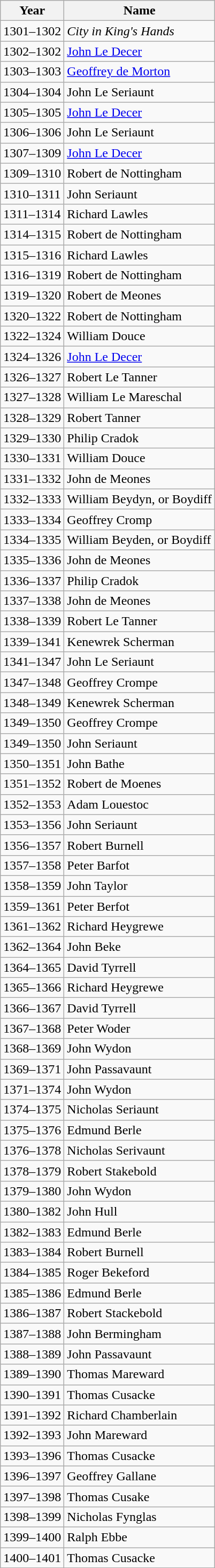<table class="wikitable">
<tr>
<th>Year</th>
<th>Name</th>
</tr>
<tr>
<td>1301–1302</td>
<td><em>City in King's Hands</em></td>
</tr>
<tr>
<td>1302–1302</td>
<td><a href='#'>John Le Decer</a></td>
</tr>
<tr>
<td>1303–1303</td>
<td><a href='#'>Geoffrey de Morton</a></td>
</tr>
<tr>
<td>1304–1304</td>
<td>John Le Seriaunt</td>
</tr>
<tr>
<td>1305–1305</td>
<td><a href='#'>John Le Decer</a></td>
</tr>
<tr>
<td>1306–1306</td>
<td>John Le Seriaunt</td>
</tr>
<tr>
<td>1307–1309</td>
<td><a href='#'>John Le Decer</a></td>
</tr>
<tr>
<td>1309–1310</td>
<td>Robert de Nottingham</td>
</tr>
<tr>
<td>1310–1311</td>
<td>John Seriaunt</td>
</tr>
<tr>
<td>1311–1314</td>
<td>Richard Lawles</td>
</tr>
<tr>
<td>1314–1315</td>
<td>Robert de Nottingham</td>
</tr>
<tr>
<td>1315–1316</td>
<td>Richard Lawles</td>
</tr>
<tr>
<td>1316–1319</td>
<td>Robert de Nottingham</td>
</tr>
<tr>
<td>1319–1320</td>
<td>Robert de Meones</td>
</tr>
<tr>
<td>1320–1322</td>
<td>Robert de Nottingham</td>
</tr>
<tr>
<td>1322–1324</td>
<td>William Douce</td>
</tr>
<tr>
<td>1324–1326</td>
<td><a href='#'>John Le Decer</a></td>
</tr>
<tr>
<td>1326–1327</td>
<td>Robert Le Tanner</td>
</tr>
<tr>
<td>1327–1328</td>
<td>William Le Mareschal</td>
</tr>
<tr>
<td>1328–1329</td>
<td>Robert Tanner</td>
</tr>
<tr>
<td>1329–1330</td>
<td>Philip Cradok</td>
</tr>
<tr>
<td>1330–1331</td>
<td>William Douce</td>
</tr>
<tr>
<td>1331–1332</td>
<td>John de Meones</td>
</tr>
<tr>
<td>1332–1333</td>
<td>William Beydyn, or Boydiff</td>
</tr>
<tr>
<td>1333–1334</td>
<td>Geoffrey Cromp</td>
</tr>
<tr>
<td>1334–1335</td>
<td>William Beyden, or Boydiff</td>
</tr>
<tr>
<td>1335–1336</td>
<td>John de Meones</td>
</tr>
<tr>
<td>1336–1337</td>
<td>Philip Cradok</td>
</tr>
<tr>
<td>1337–1338</td>
<td>John de Meones</td>
</tr>
<tr>
<td>1338–1339</td>
<td>Robert Le Tanner</td>
</tr>
<tr>
<td>1339–1341</td>
<td>Kenewrek Scherman</td>
</tr>
<tr>
<td>1341–1347</td>
<td>John Le Seriaunt</td>
</tr>
<tr>
<td>1347–1348</td>
<td>Geoffrey Crompe</td>
</tr>
<tr>
<td>1348–1349</td>
<td>Kenewrek Scherman</td>
</tr>
<tr>
<td>1349–1350</td>
<td>Geoffrey Crompe</td>
</tr>
<tr>
<td>1349–1350</td>
<td>John Seriaunt</td>
</tr>
<tr>
<td>1350–1351</td>
<td>John Bathe</td>
</tr>
<tr>
<td>1351–1352</td>
<td>Robert de Moenes</td>
</tr>
<tr>
<td>1352–1353</td>
<td>Adam Louestoc</td>
</tr>
<tr>
<td>1353–1356</td>
<td>John Seriaunt</td>
</tr>
<tr>
<td>1356–1357</td>
<td>Robert Burnell</td>
</tr>
<tr>
<td>1357–1358</td>
<td>Peter Barfot</td>
</tr>
<tr>
<td>1358–1359</td>
<td>John Taylor</td>
</tr>
<tr>
<td>1359–1361</td>
<td>Peter Berfot</td>
</tr>
<tr>
<td>1361–1362</td>
<td>Richard Heygrewe</td>
</tr>
<tr>
<td>1362–1364</td>
<td>John Beke</td>
</tr>
<tr>
<td>1364–1365</td>
<td>David Tyrrell</td>
</tr>
<tr>
<td>1365–1366</td>
<td>Richard Heygrewe</td>
</tr>
<tr>
<td>1366–1367</td>
<td>David Tyrrell</td>
</tr>
<tr>
<td>1367–1368</td>
<td>Peter Woder</td>
</tr>
<tr>
<td>1368–1369</td>
<td>John Wydon</td>
</tr>
<tr>
<td>1369–1371</td>
<td>John Passavaunt</td>
</tr>
<tr>
<td>1371–1374</td>
<td>John Wydon</td>
</tr>
<tr>
<td>1374–1375</td>
<td>Nicholas Seriaunt</td>
</tr>
<tr>
<td>1375–1376</td>
<td>Edmund Berle</td>
</tr>
<tr>
<td>1376–1378</td>
<td>Nicholas Serivaunt</td>
</tr>
<tr>
<td>1378–1379</td>
<td>Robert Stakebold</td>
</tr>
<tr>
<td>1379–1380</td>
<td>John Wydon</td>
</tr>
<tr>
<td>1380–1382</td>
<td>John Hull</td>
</tr>
<tr>
<td>1382–1383</td>
<td>Edmund Berle</td>
</tr>
<tr>
<td>1383–1384</td>
<td>Robert Burnell</td>
</tr>
<tr>
<td>1384–1385</td>
<td>Roger Bekeford</td>
</tr>
<tr>
<td>1385–1386</td>
<td>Edmund Berle</td>
</tr>
<tr>
<td>1386–1387</td>
<td>Robert Stackebold</td>
</tr>
<tr>
<td>1387–1388</td>
<td>John Bermingham</td>
</tr>
<tr>
<td>1388–1389</td>
<td>John Passavaunt</td>
</tr>
<tr>
<td>1389–1390</td>
<td>Thomas Mareward</td>
</tr>
<tr>
<td>1390–1391</td>
<td>Thomas Cusacke</td>
</tr>
<tr>
<td>1391–1392</td>
<td>Richard Chamberlain</td>
</tr>
<tr>
<td>1392–1393</td>
<td>John Mareward</td>
</tr>
<tr>
<td>1393–1396</td>
<td>Thomas Cusacke</td>
</tr>
<tr>
<td>1396–1397</td>
<td>Geoffrey Gallane</td>
</tr>
<tr>
<td>1397–1398</td>
<td>Thomas Cusake</td>
</tr>
<tr>
<td>1398–1399</td>
<td>Nicholas Fynglas</td>
</tr>
<tr>
<td>1399–1400</td>
<td>Ralph Ebbe</td>
</tr>
<tr>
<td>1400–1401</td>
<td>Thomas Cusacke</td>
</tr>
</table>
